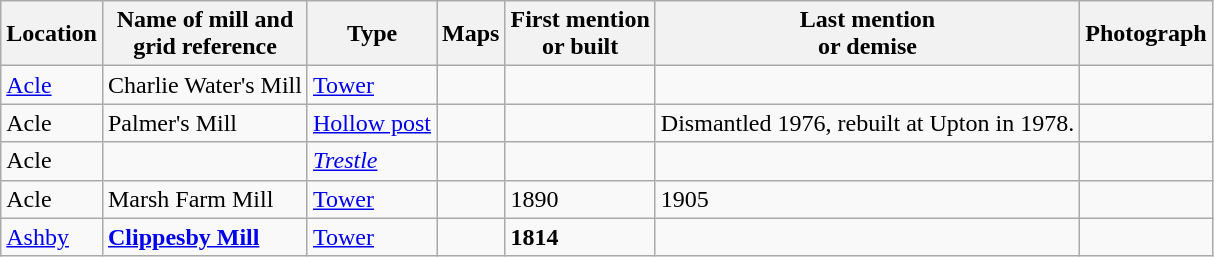<table class="wikitable">
<tr>
<th>Location</th>
<th>Name of mill and<br>grid reference</th>
<th>Type</th>
<th>Maps</th>
<th>First mention<br>or built</th>
<th>Last mention<br> or demise</th>
<th>Photograph</th>
</tr>
<tr>
<td><a href='#'>Acle</a></td>
<td>Charlie Water's Mill<br></td>
<td><a href='#'>Tower</a></td>
<td></td>
<td></td>
<td></td>
<td></td>
</tr>
<tr>
<td>Acle</td>
<td>Palmer's Mill<br></td>
<td><a href='#'>Hollow post</a></td>
<td></td>
<td></td>
<td>Dismantled 1976, rebuilt at Upton in 1978.</td>
<td></td>
</tr>
<tr>
<td>Acle</td>
<td></td>
<td><em><a href='#'>Trestle</a></em></td>
<td></td>
<td></td>
<td></td>
<td></td>
</tr>
<tr>
<td>Acle</td>
<td>Marsh Farm Mill<br></td>
<td><a href='#'>Tower</a></td>
<td></td>
<td>1890</td>
<td>1905<br></td>
<td></td>
</tr>
<tr>
<td><a href='#'>Ashby</a></td>
<td><strong><a href='#'>Clippesby Mill</a></strong><br></td>
<td><a href='#'>Tower</a></td>
<td></td>
<td><strong>1814</strong></td>
<td></td>
<td></td>
</tr>
</table>
